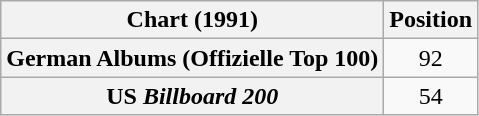<table class="wikitable sortable plainrowheaders" style="text-align:center">
<tr>
<th scope="col">Chart (1991)</th>
<th scope="col">Position</th>
</tr>
<tr>
<th scope="row">German Albums (Offizielle Top 100)</th>
<td>92</td>
</tr>
<tr>
<th scope="row">US <em>Billboard 200</em> </th>
<td>54</td>
</tr>
</table>
